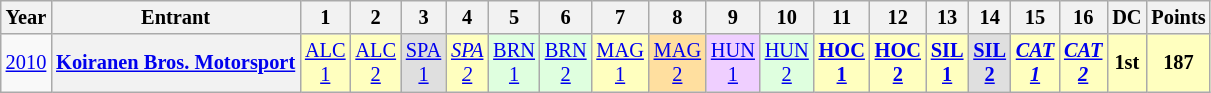<table class="wikitable" style="text-align:center; font-size:85%">
<tr>
<th>Year</th>
<th>Entrant</th>
<th>1</th>
<th>2</th>
<th>3</th>
<th>4</th>
<th>5</th>
<th>6</th>
<th>7</th>
<th>8</th>
<th>9</th>
<th>10</th>
<th>11</th>
<th>12</th>
<th>13</th>
<th>14</th>
<th>15</th>
<th>16</th>
<th>DC</th>
<th>Points</th>
</tr>
<tr>
<td><a href='#'>2010</a></td>
<th nowrap><a href='#'>Koiranen Bros. Motorsport</a></th>
<td style="background:#ffffbf;"><a href='#'>ALC<br>1</a><br></td>
<td style="background:#ffffbf;"><a href='#'>ALC<br>2</a><br></td>
<td style="background:#dfdfdf;"><a href='#'>SPA<br>1</a><br></td>
<td style="background:#ffffbf;"><em><a href='#'>SPA<br>2</a></em><br></td>
<td style="background:#dfffdf;"><a href='#'>BRN<br>1</a><br></td>
<td style="background:#dfffdf;"><a href='#'>BRN<br>2</a><br></td>
<td style="background:#ffffbf;"><a href='#'>MAG<br>1</a><br></td>
<td style="background:#ffdf9f;"><a href='#'>MAG<br>2</a><br></td>
<td style="background:#efcfff;"><a href='#'>HUN<br>1</a><br></td>
<td style="background:#dfffdf;"><a href='#'>HUN<br>2</a><br></td>
<td style="background:#ffffbf;"><strong><a href='#'>HOC<br>1</a></strong><br></td>
<td style="background:#ffffbf;"><strong><a href='#'>HOC<br>2</a></strong><br></td>
<td style="background:#ffffbf;"><strong><a href='#'>SIL<br>1</a></strong><br></td>
<td style="background:#dfdfdf;"><strong><a href='#'>SIL<br>2</a></strong><br></td>
<td style="background:#ffffbf;"><strong><em><a href='#'>CAT<br>1</a></em></strong><br></td>
<td style="background:#ffffbf;"><strong><em><a href='#'>CAT<br>2</a></em></strong><br></td>
<th style="background:#ffffbf;">1st</th>
<th style="background:#ffffbf;">187</th>
</tr>
</table>
